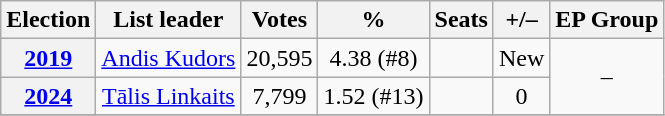<table class=wikitable style=text-align:center>
<tr>
<th>Election</th>
<th>List leader</th>
<th>Votes</th>
<th>%</th>
<th>Seats</th>
<th>+/–</th>
<th>EP Group</th>
</tr>
<tr>
<th><a href='#'>2019</a></th>
<td><a href='#'>Andis Kudors</a></td>
<td>20,595</td>
<td>4.38 (#8)</td>
<td></td>
<td>New</td>
<td rowspan=2>–</td>
</tr>
<tr>
<th><a href='#'>2024</a></th>
<td><a href='#'>Tālis Linkaits</a></td>
<td>7,799</td>
<td>1.52 (#13)</td>
<td></td>
<td> 0</td>
</tr>
<tr>
</tr>
</table>
